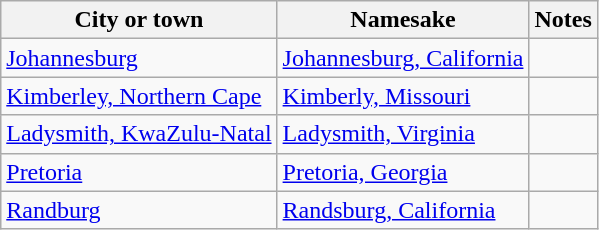<table class="wikitable">
<tr>
<th>City or town</th>
<th>Namesake</th>
<th>Notes</th>
</tr>
<tr>
<td><a href='#'>Johannesburg</a></td>
<td><a href='#'>Johannesburg, California</a></td>
<td></td>
</tr>
<tr>
<td><a href='#'>Kimberley, Northern Cape</a></td>
<td><a href='#'>Kimberly, Missouri</a></td>
<td></td>
</tr>
<tr>
<td><a href='#'>Ladysmith, KwaZulu-Natal</a></td>
<td><a href='#'>Ladysmith, Virginia</a></td>
<td> </td>
</tr>
<tr>
<td><a href='#'>Pretoria</a></td>
<td><a href='#'>Pretoria, Georgia</a></td>
<td></td>
</tr>
<tr>
<td><a href='#'>Randburg</a></td>
<td><a href='#'>Randsburg, California</a></td>
<td></td>
</tr>
</table>
